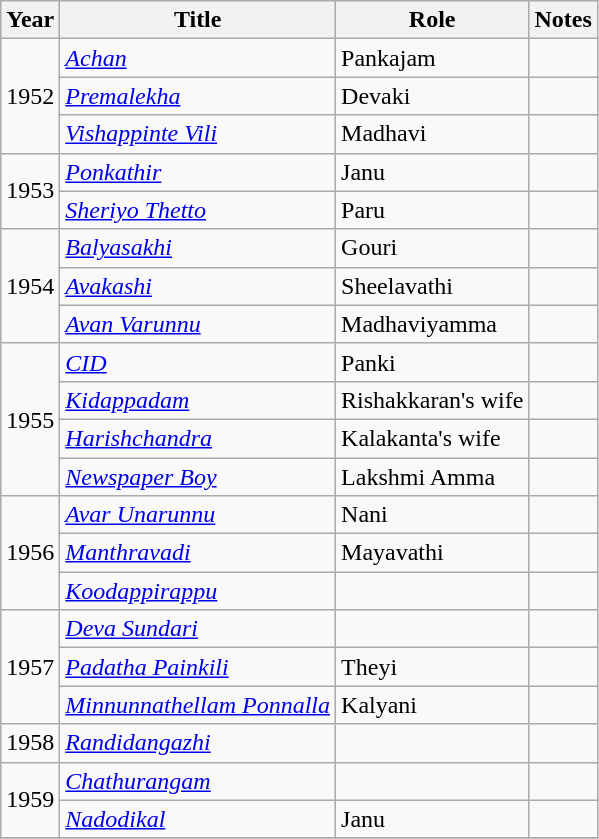<table class="wikitable sortable">
<tr>
<th>Year</th>
<th>Title</th>
<th>Role</th>
<th class="unsortable">Notes</th>
</tr>
<tr>
<td rowspan=3>1952</td>
<td><em><a href='#'>Achan</a></em></td>
<td>Pankajam</td>
<td></td>
</tr>
<tr>
<td><em><a href='#'>Premalekha</a></em></td>
<td>Devaki</td>
<td></td>
</tr>
<tr>
<td><em><a href='#'>Vishappinte Vili</a></em></td>
<td>Madhavi</td>
<td></td>
</tr>
<tr>
<td rowspan=2>1953</td>
<td><em><a href='#'>Ponkathir</a></em></td>
<td>Janu</td>
<td></td>
</tr>
<tr>
<td><em><a href='#'>Sheriyo Thetto</a></em></td>
<td>Paru</td>
<td></td>
</tr>
<tr>
<td rowspan=3>1954</td>
<td><em><a href='#'>Balyasakhi</a></em></td>
<td>Gouri</td>
<td></td>
</tr>
<tr>
<td><em><a href='#'>Avakashi</a></em></td>
<td>Sheelavathi</td>
<td></td>
</tr>
<tr>
<td><em><a href='#'>Avan Varunnu</a></em></td>
<td>Madhaviyamma</td>
<td></td>
</tr>
<tr>
<td rowspan=4>1955</td>
<td><em><a href='#'>CID</a></em></td>
<td>Panki</td>
<td></td>
</tr>
<tr>
<td><em><a href='#'>Kidappadam</a></em></td>
<td>Rishakkaran's wife</td>
<td></td>
</tr>
<tr>
<td><em><a href='#'>Harishchandra</a></em></td>
<td>Kalakanta's wife</td>
<td></td>
</tr>
<tr>
<td><em><a href='#'>Newspaper Boy</a></em></td>
<td>Lakshmi Amma</td>
<td></td>
</tr>
<tr>
<td rowspan=3>1956</td>
<td><em><a href='#'>Avar Unarunnu</a></em></td>
<td>Nani</td>
<td></td>
</tr>
<tr>
<td><em><a href='#'>Manthravadi</a></em></td>
<td>Mayavathi</td>
<td></td>
</tr>
<tr>
<td><em><a href='#'>Koodappirappu</a></em></td>
<td></td>
<td></td>
</tr>
<tr>
<td rowspan=3>1957</td>
<td><em><a href='#'>Deva Sundari</a></em></td>
<td></td>
<td></td>
</tr>
<tr>
<td><em><a href='#'>Padatha Painkili</a></em></td>
<td>Theyi</td>
<td></td>
</tr>
<tr>
<td><em><a href='#'>Minnunnathellam Ponnalla</a></em></td>
<td>Kalyani</td>
<td></td>
</tr>
<tr>
<td>1958</td>
<td><em><a href='#'>Randidangazhi</a></em></td>
<td></td>
<td></td>
</tr>
<tr>
<td rowspan=2>1959</td>
<td><em><a href='#'>Chathurangam</a></em></td>
<td></td>
<td></td>
</tr>
<tr>
<td><em><a href='#'>Nadodikal</a></em></td>
<td>Janu</td>
<td></td>
</tr>
<tr>
</tr>
</table>
